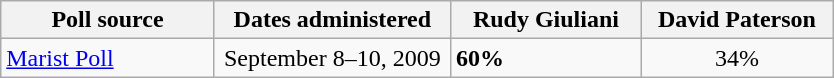<table class="wikitable">
<tr valign=bottom>
<th style="width:135px;">Poll source</th>
<th style="width:150px;">Dates administered</th>
<th style="width:120px;">Rudy Giuliani</th>
<th style="width:120px;">David Paterson</th>
</tr>
<tr>
<td><a href='#'>Marist Poll</a></td>
<td align=center>September 8–10, 2009</td>
<td><strong>60%</strong></td>
<td align=center>34%</td>
</tr>
</table>
